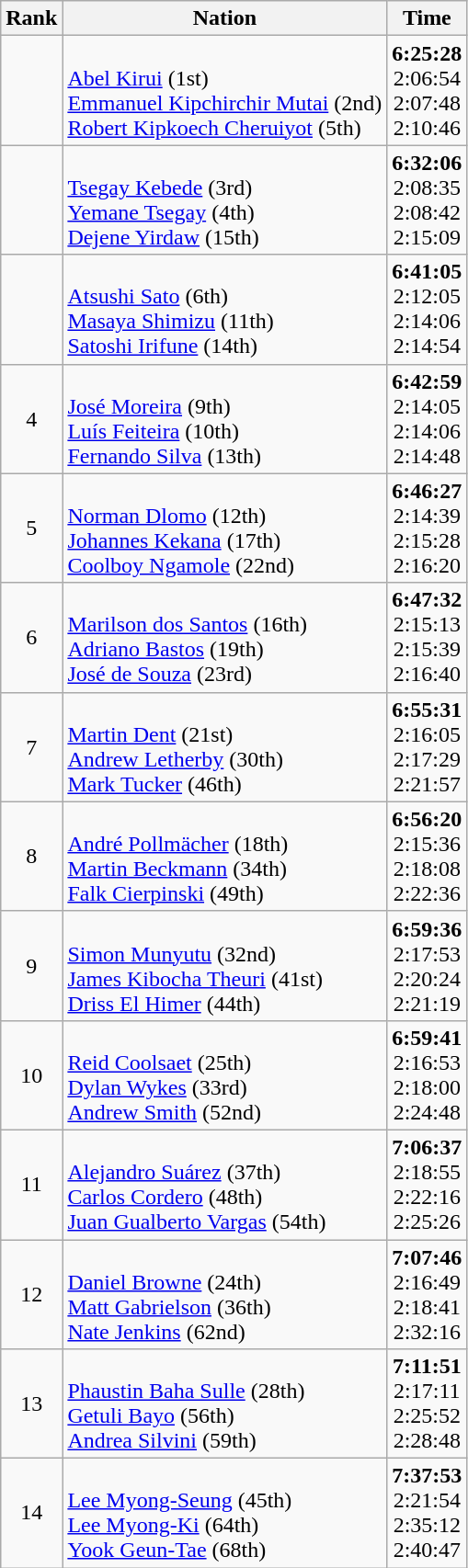<table class="wikitable" style="text-align:center;">
<tr>
<th>Rank</th>
<th>Nation</th>
<th>Time</th>
</tr>
<tr>
<td></td>
<td align="left"><strong></strong><br><a href='#'>Abel Kirui</a> (1st)<br><a href='#'>Emmanuel Kipchirchir Mutai</a> (2nd)<br><a href='#'>Robert Kipkoech Cheruiyot</a> (5th)</td>
<td><strong>6:25:28</strong><br>2:06:54<br>2:07:48<br>2:10:46</td>
</tr>
<tr>
<td></td>
<td align="left"><strong></strong><br><a href='#'>Tsegay Kebede</a> (3rd)<br><a href='#'>Yemane Tsegay</a> (4th)<br><a href='#'>Dejene Yirdaw</a> (15th)</td>
<td><strong>6:32:06</strong><br>2:08:35<br>2:08:42<br>2:15:09</td>
</tr>
<tr>
<td></td>
<td align="left"><strong></strong><br><a href='#'>Atsushi Sato</a> (6th)<br><a href='#'>Masaya Shimizu</a> (11th)<br><a href='#'>Satoshi Irifune</a> (14th)</td>
<td><strong>6:41:05</strong><br>2:12:05<br>2:14:06<br>2:14:54</td>
</tr>
<tr>
<td>4</td>
<td align="left"><strong></strong><br><a href='#'>José Moreira</a> (9th)<br><a href='#'>Luís Feiteira</a> (10th)<br><a href='#'>Fernando Silva</a> (13th)</td>
<td><strong>6:42:59</strong><br>2:14:05<br>2:14:06<br>2:14:48</td>
</tr>
<tr>
<td>5</td>
<td align="left"><strong></strong><br><a href='#'>Norman Dlomo</a> (12th)<br><a href='#'>Johannes Kekana</a> (17th)<br><a href='#'>Coolboy Ngamole</a> (22nd)</td>
<td><strong>6:46:27</strong><br>2:14:39<br>2:15:28<br>2:16:20</td>
</tr>
<tr>
<td>6</td>
<td align="left"><strong></strong><br><a href='#'>Marilson dos Santos</a> (16th)<br><a href='#'>Adriano Bastos</a> (19th)<br><a href='#'>José de Souza</a> (23rd)</td>
<td><strong>6:47:32</strong><br>2:15:13<br>2:15:39<br>2:16:40</td>
</tr>
<tr>
<td>7</td>
<td align="left"><strong></strong><br><a href='#'>Martin Dent</a> (21st)<br><a href='#'>Andrew Letherby</a> (30th)<br><a href='#'>Mark Tucker</a> (46th)</td>
<td><strong>6:55:31</strong><br>2:16:05<br>2:17:29<br>2:21:57</td>
</tr>
<tr>
<td>8</td>
<td align="left"><strong></strong><br><a href='#'>André Pollmächer</a> (18th)<br><a href='#'>Martin Beckmann</a> (34th)<br><a href='#'>Falk Cierpinski</a> (49th)</td>
<td><strong>6:56:20</strong><br>2:15:36<br>2:18:08<br>2:22:36</td>
</tr>
<tr>
<td>9</td>
<td align="left"><strong></strong><br><a href='#'>Simon Munyutu</a> (32nd)<br><a href='#'>James Kibocha Theuri</a> (41st)<br><a href='#'>Driss El Himer</a> (44th)</td>
<td><strong>6:59:36</strong><br>2:17:53<br>2:20:24<br>2:21:19</td>
</tr>
<tr>
<td>10</td>
<td align="left"><strong></strong><br><a href='#'>Reid Coolsaet</a> (25th)<br><a href='#'>Dylan Wykes</a> (33rd)<br><a href='#'>Andrew Smith</a> (52nd)</td>
<td><strong>6:59:41</strong><br>2:16:53<br>2:18:00<br>2:24:48</td>
</tr>
<tr>
<td>11</td>
<td align="left"><strong></strong><br><a href='#'>Alejandro Suárez</a> (37th)<br><a href='#'>Carlos Cordero</a> (48th)<br><a href='#'>Juan Gualberto Vargas</a> (54th)</td>
<td><strong>7:06:37</strong><br>2:18:55<br>2:22:16<br>2:25:26</td>
</tr>
<tr>
<td>12</td>
<td align="left"><strong></strong><br><a href='#'>Daniel Browne</a> (24th)<br><a href='#'>Matt Gabrielson</a> (36th)<br><a href='#'>Nate Jenkins</a> (62nd)</td>
<td><strong>7:07:46</strong><br>2:16:49<br>2:18:41<br>2:32:16</td>
</tr>
<tr>
<td>13</td>
<td align="left"><strong></strong><br><a href='#'>Phaustin Baha Sulle</a> (28th)<br><a href='#'>Getuli Bayo</a> (56th)<br><a href='#'>Andrea Silvini</a> (59th)</td>
<td><strong>7:11:51</strong><br>2:17:11<br>2:25:52<br>2:28:48</td>
</tr>
<tr>
<td>14</td>
<td align="left"><strong></strong><br><a href='#'>Lee Myong-Seung</a> (45th)<br><a href='#'>Lee Myong-Ki</a> (64th)<br><a href='#'>Yook Geun-Tae</a> (68th)</td>
<td><strong>7:37:53</strong><br>2:21:54<br>2:35:12<br>2:40:47</td>
</tr>
</table>
